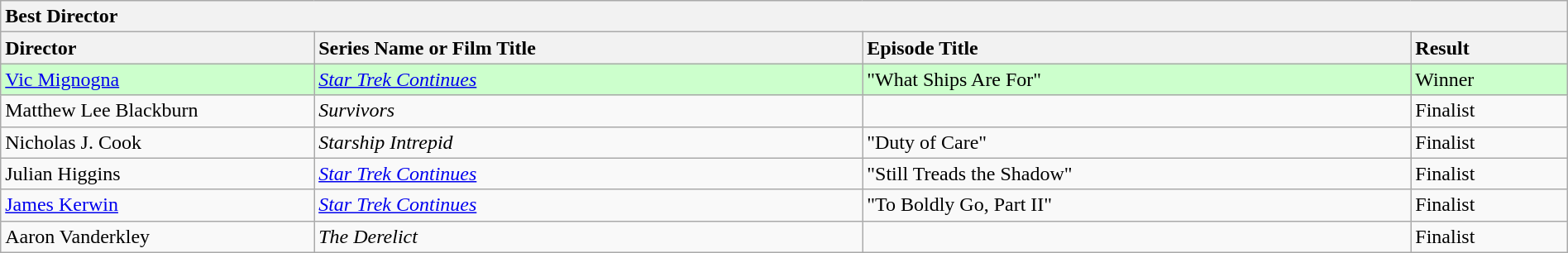<table class="wikitable" width=100%>
<tr>
<th colspan="5" ! style="text-align:left;">Best Director</th>
</tr>
<tr>
<th style="text-align:left; width: 20%;"><strong>Director</strong></th>
<th style="text-align:left; width: 35%;"><strong>Series Name or Film Title</strong></th>
<th style="text-align:left; width: 35%;"><strong>Episode Title</strong></th>
<th style="text-align:left; width: 10%;"><strong>Result</strong></th>
</tr>
<tr style="background-color:#ccffcc;">
<td><a href='#'>Vic Mignogna</a></td>
<td><em><a href='#'>Star Trek Continues</a></em></td>
<td>"What Ships Are For"</td>
<td>Winner</td>
</tr>
<tr>
<td>Matthew Lee Blackburn</td>
<td><em>Survivors</em></td>
<td></td>
<td>Finalist</td>
</tr>
<tr>
<td>Nicholas J. Cook</td>
<td><em>Starship Intrepid</em></td>
<td>"Duty of Care"</td>
<td>Finalist</td>
</tr>
<tr>
<td>Julian Higgins</td>
<td><em><a href='#'>Star Trek Continues</a></em></td>
<td>"Still Treads the Shadow"</td>
<td>Finalist</td>
</tr>
<tr>
<td><a href='#'>James Kerwin</a></td>
<td><em><a href='#'>Star Trek Continues</a></em></td>
<td>"To Boldly Go, Part II"</td>
<td>Finalist</td>
</tr>
<tr>
<td>Aaron Vanderkley</td>
<td><em>The Derelict</em></td>
<td></td>
<td>Finalist</td>
</tr>
</table>
